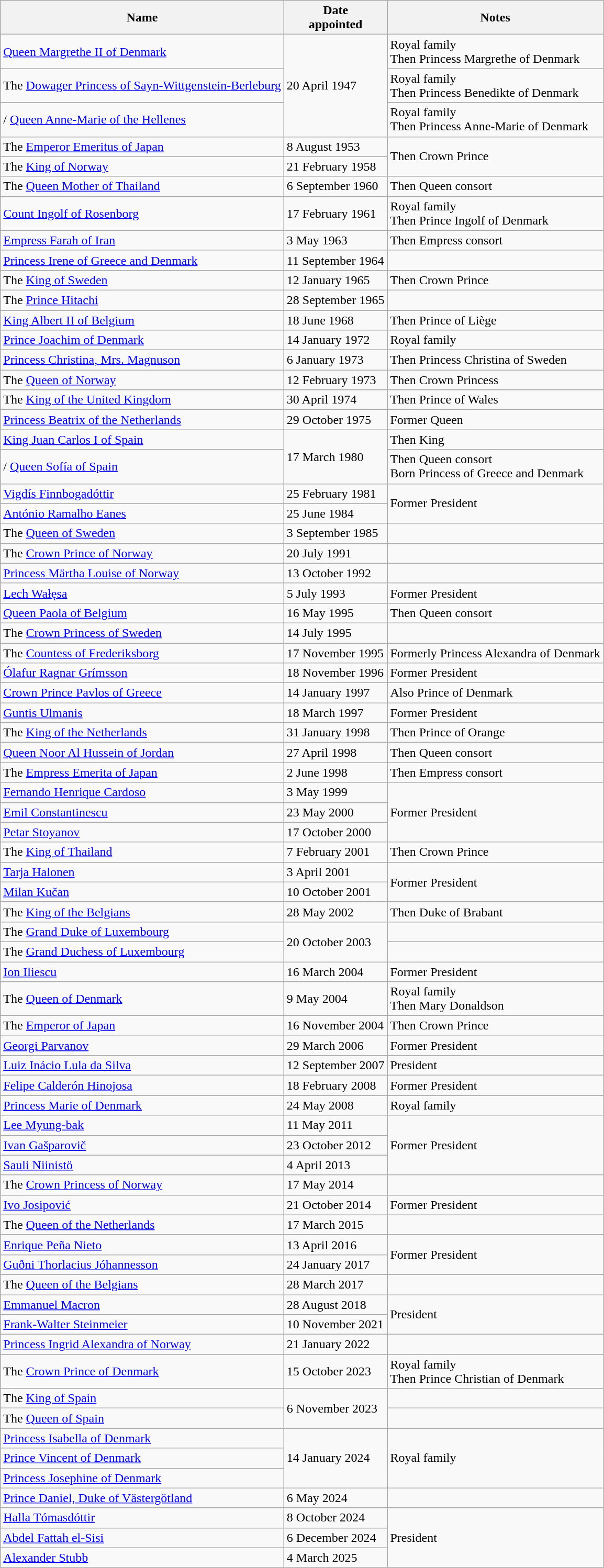<table class="wikitable sortable">
<tr>
<th>Name</th>
<th>Date<br>appointed</th>
<th>Notes</th>
</tr>
<tr>
<td> <a href='#'>Queen Margrethe II of Denmark</a></td>
<td rowspan="3">20 April 1947</td>
<td>Royal family<br>Then Princess Margrethe of Denmark</td>
</tr>
<tr>
<td> The <a href='#'>Dowager Princess of Sayn-Wittgenstein-Berleburg</a></td>
<td>Royal family<br>Then Princess Benedikte of Denmark</td>
</tr>
<tr>
<td>/ <a href='#'>Queen Anne-Marie of the Hellenes</a></td>
<td>Royal family<br>Then Princess Anne-Marie of Denmark</td>
</tr>
<tr>
<td> The <a href='#'>Emperor Emeritus of Japan</a></td>
<td>8 August 1953</td>
<td rowspan="2">Then Crown Prince</td>
</tr>
<tr>
<td> The <a href='#'>King of Norway</a></td>
<td>21 February 1958</td>
</tr>
<tr>
<td> The <a href='#'>Queen Mother of Thailand</a></td>
<td>6 September 1960</td>
<td>Then Queen consort</td>
</tr>
<tr>
<td> <a href='#'>Count Ingolf of Rosenborg</a></td>
<td>17 February 1961</td>
<td>Royal family<br>Then Prince Ingolf of Denmark</td>
</tr>
<tr>
<td> <a href='#'>Empress Farah of Iran</a></td>
<td>3 May 1963</td>
<td>Then Empress consort</td>
</tr>
<tr>
<td> <a href='#'>Princess Irene of Greece and Denmark</a></td>
<td>11 September 1964</td>
<td></td>
</tr>
<tr>
<td> The <a href='#'>King of Sweden</a></td>
<td>12 January 1965</td>
<td>Then Crown Prince</td>
</tr>
<tr>
<td> The <a href='#'>Prince Hitachi</a></td>
<td>28 September 1965</td>
<td></td>
</tr>
<tr>
<td> <a href='#'>King Albert II of Belgium</a></td>
<td>18 June 1968</td>
<td>Then Prince of Liège</td>
</tr>
<tr>
<td> <a href='#'>Prince Joachim of Denmark</a></td>
<td>14 January 1972</td>
<td>Royal family</td>
</tr>
<tr>
<td> <a href='#'>Princess Christina, Mrs. Magnuson</a></td>
<td>6 January 1973</td>
<td>Then Princess Christina of Sweden</td>
</tr>
<tr>
<td> The <a href='#'>Queen of Norway</a></td>
<td>12 February 1973</td>
<td>Then Crown Princess</td>
</tr>
<tr>
<td> The <a href='#'>King of the United Kingdom</a></td>
<td>30 April 1974</td>
<td>Then Prince of Wales</td>
</tr>
<tr>
<td> <a href='#'>Princess Beatrix of the Netherlands</a></td>
<td>29 October 1975</td>
<td>Former Queen</td>
</tr>
<tr>
<td> <a href='#'>King Juan Carlos I of Spain</a></td>
<td rowspan="2">17 March 1980</td>
<td>Then King</td>
</tr>
<tr>
<td>/ <a href='#'>Queen Sofía of Spain</a></td>
<td>Then Queen consort<br>Born Princess of Greece and Denmark</td>
</tr>
<tr>
<td> <a href='#'>Vigdís Finnbogadóttir</a></td>
<td>25 February 1981</td>
<td rowspan="2">Former President</td>
</tr>
<tr>
<td> <a href='#'>António Ramalho Eanes</a></td>
<td>25 June 1984</td>
</tr>
<tr>
<td> The <a href='#'>Queen of Sweden</a></td>
<td>3 September 1985</td>
<td></td>
</tr>
<tr>
<td> The <a href='#'>Crown Prince of Norway</a></td>
<td>20 July 1991</td>
<td></td>
</tr>
<tr>
<td> <a href='#'>Princess Märtha Louise of Norway</a></td>
<td>13 October 1992</td>
<td></td>
</tr>
<tr>
<td> <a href='#'>Lech Wałęsa</a></td>
<td>5 July 1993</td>
<td>Former President</td>
</tr>
<tr>
<td> <a href='#'>Queen Paola of Belgium</a></td>
<td>16 May 1995</td>
<td>Then Queen consort</td>
</tr>
<tr>
<td> The <a href='#'>Crown Princess of Sweden</a></td>
<td>14 July 1995</td>
<td></td>
</tr>
<tr>
<td> The <a href='#'>Countess of Frederiksborg</a></td>
<td>17 November 1995</td>
<td>Formerly Princess Alexandra of Denmark</td>
</tr>
<tr>
<td> <a href='#'>Ólafur Ragnar Grímsson</a></td>
<td>18 November 1996</td>
<td>Former President</td>
</tr>
<tr>
<td> <a href='#'>Crown Prince Pavlos of Greece</a></td>
<td>14 January 1997</td>
<td>Also Prince of Denmark</td>
</tr>
<tr>
<td> <a href='#'>Guntis Ulmanis</a></td>
<td>18 March 1997</td>
<td>Former President</td>
</tr>
<tr>
<td> The <a href='#'>King of the Netherlands</a></td>
<td>31 January 1998</td>
<td>Then Prince of Orange</td>
</tr>
<tr>
<td> <a href='#'>Queen Noor Al Hussein of Jordan</a></td>
<td>27 April 1998</td>
<td>Then Queen consort</td>
</tr>
<tr>
<td> The <a href='#'>Empress Emerita of Japan</a></td>
<td>2 June 1998</td>
<td>Then Empress consort</td>
</tr>
<tr>
<td> <a href='#'>Fernando Henrique Cardoso</a></td>
<td>3 May 1999</td>
<td rowspan="3">Former President</td>
</tr>
<tr>
<td> <a href='#'>Emil Constantinescu</a></td>
<td>23 May 2000</td>
</tr>
<tr>
<td> <a href='#'>Petar Stoyanov</a></td>
<td>17 October 2000</td>
</tr>
<tr>
<td> The <a href='#'>King of Thailand</a></td>
<td>7 February 2001</td>
<td>Then Crown Prince</td>
</tr>
<tr>
<td> <a href='#'>Tarja Halonen</a></td>
<td>3 April 2001</td>
<td rowspan="2">Former President</td>
</tr>
<tr>
<td> <a href='#'>Milan Kučan</a></td>
<td>10 October 2001</td>
</tr>
<tr>
<td> The <a href='#'>King of the Belgians</a></td>
<td>28 May 2002</td>
<td>Then Duke of Brabant</td>
</tr>
<tr>
<td> The <a href='#'>Grand Duke of Luxembourg</a></td>
<td rowspan="2">20 October 2003</td>
<td></td>
</tr>
<tr>
<td> The <a href='#'>Grand Duchess of Luxembourg</a></td>
<td></td>
</tr>
<tr>
<td> <a href='#'>Ion Iliescu</a></td>
<td>16 March 2004</td>
<td>Former President</td>
</tr>
<tr>
<td> The <a href='#'>Queen of Denmark</a></td>
<td>9 May 2004</td>
<td>Royal family<br>Then Mary Donaldson</td>
</tr>
<tr>
<td> The <a href='#'>Emperor of Japan</a></td>
<td>16 November 2004</td>
<td>Then Crown Prince</td>
</tr>
<tr>
<td> <a href='#'>Georgi Parvanov</a></td>
<td>29 March 2006</td>
<td>Former President</td>
</tr>
<tr>
<td> <a href='#'>Luiz Inácio Lula da Silva</a></td>
<td>12 September 2007</td>
<td>President</td>
</tr>
<tr>
<td> <a href='#'>Felipe Calderón Hinojosa</a></td>
<td>18 February 2008</td>
<td>Former President</td>
</tr>
<tr>
<td> <a href='#'>Princess Marie of Denmark</a></td>
<td>24 May 2008</td>
<td>Royal family</td>
</tr>
<tr>
<td> <a href='#'>Lee Myung-bak</a></td>
<td>11 May 2011</td>
<td rowspan="3">Former President</td>
</tr>
<tr>
<td> <a href='#'>Ivan Gašparovič</a></td>
<td>23 October 2012</td>
</tr>
<tr>
<td> <a href='#'>Sauli Niinistö</a></td>
<td>4 April 2013</td>
</tr>
<tr>
<td> The <a href='#'>Crown Princess of Norway</a></td>
<td>17 May 2014</td>
<td></td>
</tr>
<tr>
<td> <a href='#'>Ivo Josipović</a></td>
<td>21 October 2014</td>
<td>Former President</td>
</tr>
<tr>
<td> The <a href='#'>Queen of the Netherlands</a></td>
<td>17 March 2015</td>
<td></td>
</tr>
<tr>
<td> <a href='#'>Enrique Peña Nieto</a></td>
<td>13 April 2016</td>
<td rowspan="2">Former President</td>
</tr>
<tr>
<td> <a href='#'>Guðni Thorlacius Jóhannesson</a></td>
<td>24 January 2017</td>
</tr>
<tr>
<td> The <a href='#'>Queen of the Belgians</a></td>
<td>28 March 2017</td>
<td></td>
</tr>
<tr>
<td> <a href='#'>Emmanuel Macron</a></td>
<td>28 August 2018</td>
<td rowspan="2">President</td>
</tr>
<tr>
<td> <a href='#'>Frank-Walter Steinmeier</a></td>
<td>10 November 2021</td>
</tr>
<tr>
<td> <a href='#'>Princess Ingrid Alexandra of Norway</a></td>
<td>21 January 2022</td>
<td></td>
</tr>
<tr>
<td> The <a href='#'>Crown Prince of Denmark</a></td>
<td>15 October 2023</td>
<td>Royal family<br>Then Prince Christian of Denmark</td>
</tr>
<tr>
<td> The <a href='#'>King of Spain</a></td>
<td rowspan="2">6 November 2023</td>
<td></td>
</tr>
<tr>
<td> The <a href='#'>Queen of Spain</a></td>
<td></td>
</tr>
<tr>
<td> <a href='#'>Princess Isabella of Denmark</a></td>
<td rowspan="3">14 January 2024</td>
<td rowspan="3">Royal family</td>
</tr>
<tr>
<td> <a href='#'>Prince Vincent of Denmark</a></td>
</tr>
<tr>
<td> <a href='#'>Princess Josephine of Denmark</a></td>
</tr>
<tr>
<td> <a href='#'>Prince Daniel, Duke of Västergötland</a></td>
<td>6 May 2024</td>
<td></td>
</tr>
<tr>
<td> <a href='#'>Halla Tómasdóttir</a></td>
<td>8 October 2024</td>
<td rowspan="3">President</td>
</tr>
<tr>
<td> <a href='#'>Abdel Fattah el-Sisi</a></td>
<td>6 December 2024</td>
</tr>
<tr>
<td> <a href='#'>Alexander Stubb</a></td>
<td>4 March 2025</td>
</tr>
</table>
